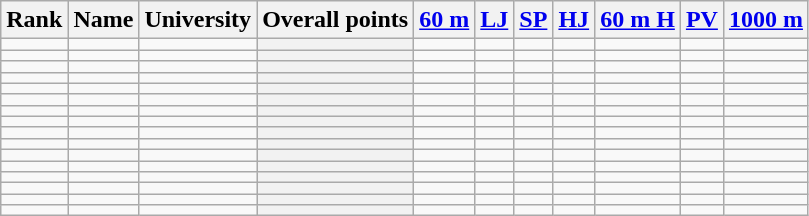<table class="wikitable sortable" style="text-align:center">
<tr>
<th>Rank</th>
<th>Name</th>
<th>University</th>
<th>Overall points</th>
<th><a href='#'>60 m</a></th>
<th><a href='#'>LJ</a></th>
<th><a href='#'>SP</a></th>
<th><a href='#'>HJ</a></th>
<th><a href='#'>60 m H</a></th>
<th><a href='#'>PV</a></th>
<th><a href='#'>1000 m</a></th>
</tr>
<tr>
<td></td>
<td align=left></td>
<td></td>
<th></th>
<td></td>
<td></td>
<td></td>
<td></td>
<td></td>
<td></td>
<td></td>
</tr>
<tr>
<td></td>
<td align=left></td>
<td></td>
<th></th>
<td></td>
<td></td>
<td></td>
<td></td>
<td></td>
<td></td>
<td></td>
</tr>
<tr>
<td></td>
<td align=left></td>
<td></td>
<th></th>
<td></td>
<td></td>
<td></td>
<td></td>
<td></td>
<td></td>
<td></td>
</tr>
<tr>
<td></td>
<td align=left></td>
<td></td>
<th></th>
<td></td>
<td></td>
<td></td>
<td></td>
<td></td>
<td></td>
<td></td>
</tr>
<tr>
<td></td>
<td align=left></td>
<td></td>
<th></th>
<td></td>
<td></td>
<td></td>
<td></td>
<td></td>
<td></td>
<td></td>
</tr>
<tr>
<td></td>
<td align=left></td>
<td></td>
<th></th>
<td></td>
<td></td>
<td></td>
<td></td>
<td></td>
<td></td>
<td></td>
</tr>
<tr>
<td></td>
<td align=left></td>
<td></td>
<th></th>
<td></td>
<td></td>
<td></td>
<td></td>
<td></td>
<td></td>
<td></td>
</tr>
<tr>
<td></td>
<td align=left></td>
<td></td>
<th></th>
<td></td>
<td></td>
<td></td>
<td></td>
<td></td>
<td></td>
<td></td>
</tr>
<tr>
<td></td>
<td align=left></td>
<td></td>
<th></th>
<td></td>
<td></td>
<td></td>
<td></td>
<td></td>
<td></td>
<td></td>
</tr>
<tr>
<td></td>
<td align=left></td>
<td></td>
<th></th>
<td></td>
<td></td>
<td></td>
<td></td>
<td></td>
<td></td>
<td></td>
</tr>
<tr>
<td></td>
<td align=left></td>
<td></td>
<th></th>
<td></td>
<td></td>
<td></td>
<td></td>
<td></td>
<td></td>
<td></td>
</tr>
<tr>
<td></td>
<td align=left></td>
<td></td>
<th></th>
<td></td>
<td></td>
<td></td>
<td></td>
<td></td>
<td></td>
<td></td>
</tr>
<tr>
<td></td>
<td align=left></td>
<td></td>
<th></th>
<td></td>
<td></td>
<td></td>
<td></td>
<td></td>
<td></td>
<td></td>
</tr>
<tr>
<td></td>
<td align="left"></td>
<td></td>
<th></th>
<td></td>
<td></td>
<td></td>
<td></td>
<td></td>
<td></td>
<td></td>
</tr>
<tr>
<td></td>
<td align="left"></td>
<td></td>
<th></th>
<td></td>
<td></td>
<td></td>
<td></td>
<td></td>
<td></td>
<td></td>
</tr>
<tr>
<td></td>
<td align="left"></td>
<td></td>
<th></th>
<td></td>
<td></td>
<td></td>
<td></td>
<td></td>
<td></td>
<td></td>
</tr>
</table>
